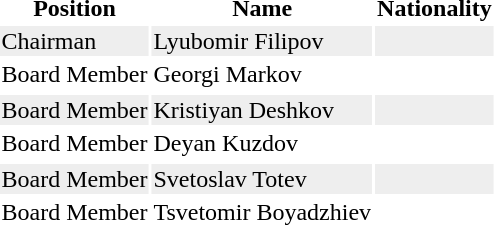<table class="toccolours">
<tr>
<th bgcolor=>Position</th>
<th bgcolor=>Name</th>
<th bgcolor=>Nationality</th>
</tr>
<tr style="background:#eee;">
<td>Chairman</td>
<td>Lyubomir Filipov</td>
<td></td>
</tr>
<tr>
<td>Board Member</td>
<td>Georgi Markov</td>
<td></td>
</tr>
<tr>
</tr>
<tr style="background:#eee;">
<td>Board Member</td>
<td>Kristiyan Deshkov</td>
<td></td>
</tr>
<tr>
<td>Board Member</td>
<td>Deyan Kuzdov</td>
<td></td>
</tr>
<tr>
</tr>
<tr style="background:#eee;">
<td>Board Member</td>
<td>Svetoslav Totev</td>
<td></td>
</tr>
<tr>
<td>Board Member</td>
<td>Tsvetomir Boyadzhiev</td>
<td></td>
</tr>
</table>
